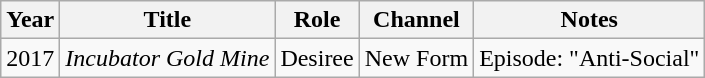<table class="wikitable sortable">
<tr>
<th>Year</th>
<th>Title</th>
<th>Role</th>
<th>Channel</th>
<th class="unsortable">Notes</th>
</tr>
<tr>
<td>2017</td>
<td><em>Incubator Gold Mine</em></td>
<td>Desiree</td>
<td>New Form</td>
<td>Episode: "Anti-Social"</td>
</tr>
</table>
